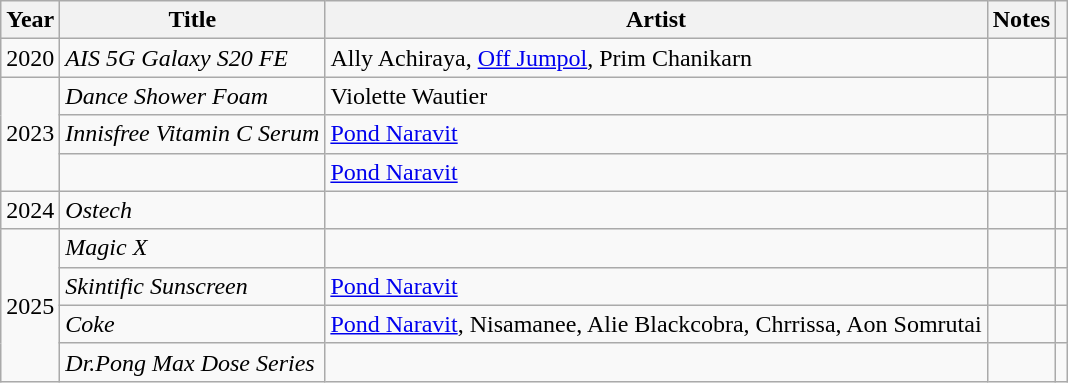<table class="wikitable sortable">
<tr>
<th>Year</th>
<th>Title</th>
<th>Artist</th>
<th>Notes</th>
<th></th>
</tr>
<tr>
<td>2020</td>
<td><em>AIS 5G Galaxy S20 FE</em></td>
<td>Ally Achiraya, <a href='#'>Off Jumpol</a>, Prim Chanikarn</td>
<td></td>
<td></td>
</tr>
<tr>
<td rowspan="3">2023</td>
<td><em>Dance Shower Foam</em></td>
<td>Violette Wautier</td>
<td></td>
<td></td>
</tr>
<tr>
<td><em>Innisfree Vitamin C Serum</em></td>
<td><a href='#'>Pond Naravit</a></td>
<td></td>
<td></td>
</tr>
<tr>
<td><em></em></td>
<td><a href='#'>Pond Naravit</a></td>
<td></td>
<td></td>
</tr>
<tr>
<td>2024</td>
<td><em>Ostech</em></td>
<td></td>
<td></td>
<td></td>
</tr>
<tr>
<td rowspan="4">2025</td>
<td><em>Magic X</em></td>
<td></td>
<td></td>
<td></td>
</tr>
<tr>
<td><em>Skintific Sunscreen</em></td>
<td><a href='#'>Pond Naravit</a></td>
<td></td>
<td></td>
</tr>
<tr>
<td><em>Coke</em></td>
<td><a href='#'>Pond Naravit</a>, Nisamanee, Alie Blackcobra, Chrrissa, Aon Somrutai</td>
<td></td>
<td></td>
</tr>
<tr>
<td><em>Dr.Pong Max Dose Series</em></td>
<td></td>
<td></td>
<td></td>
</tr>
</table>
